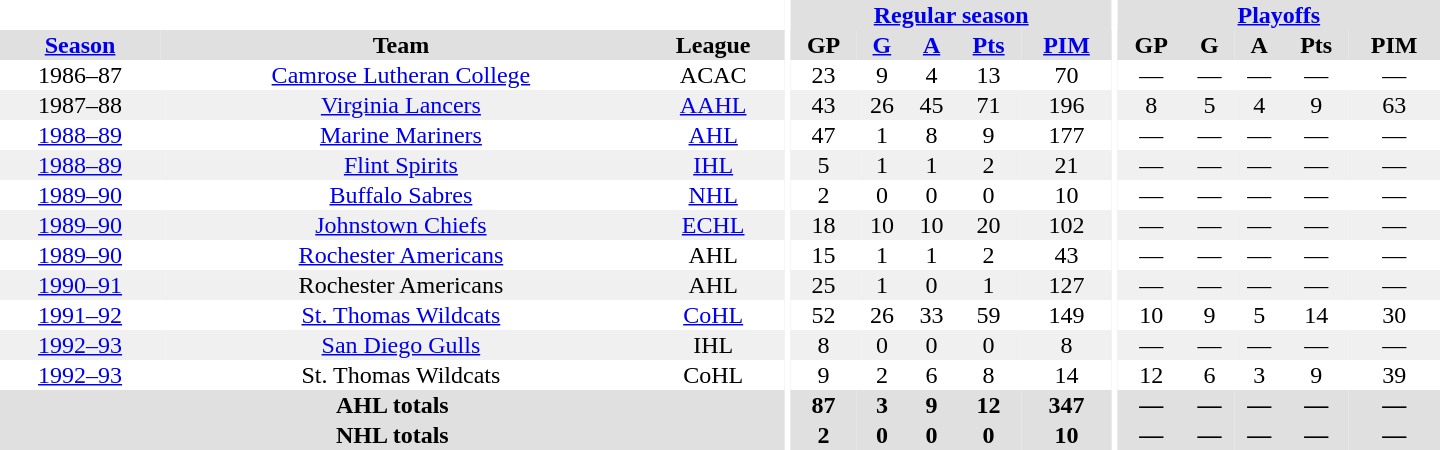<table border="0" cellpadding="1" cellspacing="0" style="text-align:center; width:60em">
<tr bgcolor="#e0e0e0">
<th colspan="3" bgcolor="#ffffff"></th>
<th rowspan="100" bgcolor="#ffffff"></th>
<th colspan="5"><a href='#'>Regular season</a></th>
<th rowspan="100" bgcolor="#ffffff"></th>
<th colspan="5"><a href='#'>Playoffs</a></th>
</tr>
<tr bgcolor="#e0e0e0">
<th><a href='#'>Season</a></th>
<th>Team</th>
<th>League</th>
<th>GP</th>
<th><a href='#'>G</a></th>
<th><a href='#'>A</a></th>
<th><a href='#'>Pts</a></th>
<th><a href='#'>PIM</a></th>
<th>GP</th>
<th>G</th>
<th>A</th>
<th>Pts</th>
<th>PIM</th>
</tr>
<tr>
<td>1986–87</td>
<td><a href='#'>Camrose Lutheran College</a></td>
<td>ACAC</td>
<td>23</td>
<td>9</td>
<td>4</td>
<td>13</td>
<td>70</td>
<td>—</td>
<td>—</td>
<td>—</td>
<td>—</td>
<td>—</td>
</tr>
<tr bgcolor="#f0f0f0">
<td>1987–88</td>
<td><a href='#'>Virginia Lancers</a></td>
<td><a href='#'>AAHL</a></td>
<td>43</td>
<td>26</td>
<td>45</td>
<td>71</td>
<td>196</td>
<td>8</td>
<td>5</td>
<td>4</td>
<td>9</td>
<td>63</td>
</tr>
<tr>
<td><a href='#'>1988–89</a></td>
<td><a href='#'>Marine Mariners</a></td>
<td><a href='#'>AHL</a></td>
<td>47</td>
<td>1</td>
<td>8</td>
<td>9</td>
<td>177</td>
<td>—</td>
<td>—</td>
<td>—</td>
<td>—</td>
<td>—</td>
</tr>
<tr bgcolor="#f0f0f0">
<td><a href='#'>1988–89</a></td>
<td><a href='#'>Flint Spirits</a></td>
<td><a href='#'>IHL</a></td>
<td>5</td>
<td>1</td>
<td>1</td>
<td>2</td>
<td>21</td>
<td>—</td>
<td>—</td>
<td>—</td>
<td>—</td>
<td>—</td>
</tr>
<tr>
<td><a href='#'>1989–90</a></td>
<td><a href='#'>Buffalo Sabres</a></td>
<td><a href='#'>NHL</a></td>
<td>2</td>
<td>0</td>
<td>0</td>
<td>0</td>
<td>10</td>
<td>—</td>
<td>—</td>
<td>—</td>
<td>—</td>
<td>—</td>
</tr>
<tr bgcolor="#f0f0f0">
<td><a href='#'>1989–90</a></td>
<td><a href='#'>Johnstown Chiefs</a></td>
<td><a href='#'>ECHL</a></td>
<td>18</td>
<td>10</td>
<td>10</td>
<td>20</td>
<td>102</td>
<td>—</td>
<td>—</td>
<td>—</td>
<td>—</td>
<td>—</td>
</tr>
<tr>
<td><a href='#'>1989–90</a></td>
<td><a href='#'>Rochester Americans</a></td>
<td>AHL</td>
<td>15</td>
<td>1</td>
<td>1</td>
<td>2</td>
<td>43</td>
<td>—</td>
<td>—</td>
<td>—</td>
<td>—</td>
<td>—</td>
</tr>
<tr bgcolor="#f0f0f0">
<td><a href='#'>1990–91</a></td>
<td>Rochester Americans</td>
<td>AHL</td>
<td>25</td>
<td>1</td>
<td>0</td>
<td>1</td>
<td>127</td>
<td>—</td>
<td>—</td>
<td>—</td>
<td>—</td>
<td>—</td>
</tr>
<tr>
<td><a href='#'>1991–92</a></td>
<td><a href='#'>St. Thomas Wildcats</a></td>
<td><a href='#'>CoHL</a></td>
<td>52</td>
<td>26</td>
<td>33</td>
<td>59</td>
<td>149</td>
<td>10</td>
<td>9</td>
<td>5</td>
<td>14</td>
<td>30</td>
</tr>
<tr bgcolor="#f0f0f0">
<td><a href='#'>1992–93</a></td>
<td><a href='#'>San Diego Gulls</a></td>
<td>IHL</td>
<td>8</td>
<td>0</td>
<td>0</td>
<td>0</td>
<td>8</td>
<td>—</td>
<td>—</td>
<td>—</td>
<td>—</td>
<td>—</td>
</tr>
<tr>
<td><a href='#'>1992–93</a></td>
<td>St. Thomas Wildcats</td>
<td>CoHL</td>
<td>9</td>
<td>2</td>
<td>6</td>
<td>8</td>
<td>14</td>
<td>12</td>
<td>6</td>
<td>3</td>
<td>9</td>
<td>39</td>
</tr>
<tr bgcolor="#e0e0e0">
<th colspan="3">AHL totals</th>
<th>87</th>
<th>3</th>
<th>9</th>
<th>12</th>
<th>347</th>
<th>—</th>
<th>—</th>
<th>—</th>
<th>—</th>
<th>—</th>
</tr>
<tr bgcolor="#e0e0e0">
<th colspan="3">NHL totals</th>
<th>2</th>
<th>0</th>
<th>0</th>
<th>0</th>
<th>10</th>
<th>—</th>
<th>—</th>
<th>—</th>
<th>—</th>
<th>—</th>
</tr>
</table>
